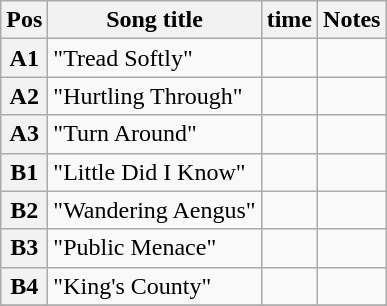<table class="wikitable plainrowheaders sortable">
<tr>
<th scope="col">Pos</th>
<th scope="col">Song title</th>
<th scope="col">time</th>
<th scope="col" class="unsortable">Notes</th>
</tr>
<tr>
<th scope="row">A1</th>
<td>"Tread Softly"</td>
<td></td>
<td></td>
</tr>
<tr>
<th scope="row">A2</th>
<td>"Hurtling Through"</td>
<td></td>
<td></td>
</tr>
<tr>
<th scope="row">A3</th>
<td>"Turn Around"</td>
<td></td>
<td></td>
</tr>
<tr>
<th scope="row">B1</th>
<td>"Little Did I Know"</td>
<td></td>
<td></td>
</tr>
<tr>
<th scope="row">B2</th>
<td>"Wandering Aengus"</td>
<td></td>
<td></td>
</tr>
<tr>
<th scope="row">B3</th>
<td>"Public Menace"</td>
<td></td>
<td></td>
</tr>
<tr>
<th scope="row">B4</th>
<td>"King's County"</td>
<td></td>
<td></td>
</tr>
<tr>
</tr>
</table>
